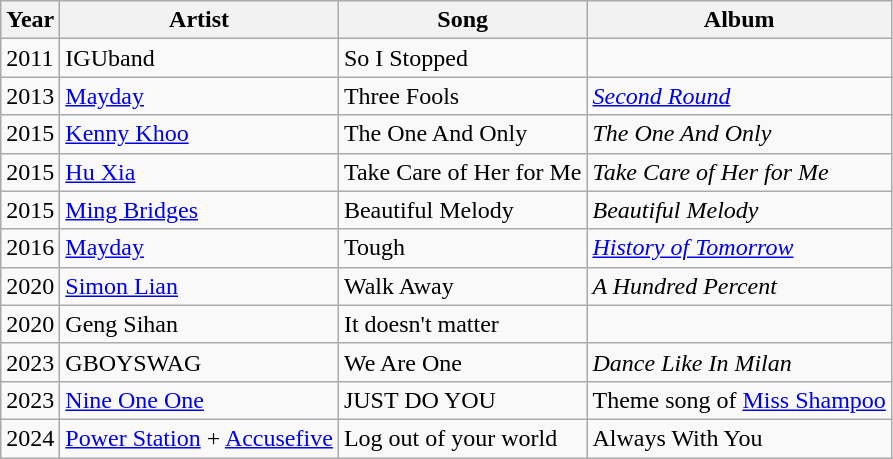<table class="wikitable">
<tr>
<th>Year</th>
<th>Artist</th>
<th>Song</th>
<th>Album</th>
</tr>
<tr>
<td>2011</td>
<td>IGUband</td>
<td>So I Stopped</td>
<td></td>
</tr>
<tr>
<td>2013</td>
<td><a href='#'>Mayday</a></td>
<td>Three Fools</td>
<td><a href='#'><em>Second Round</em></a></td>
</tr>
<tr>
<td>2015</td>
<td><a href='#'>Kenny Khoo</a></td>
<td>The One And Only</td>
<td><em>The One And Only</em></td>
</tr>
<tr>
<td>2015</td>
<td><a href='#'>Hu Xia</a></td>
<td>Take Care of Her for Me</td>
<td><em>Take Care of Her for Me</em></td>
</tr>
<tr>
<td>2015</td>
<td><a href='#'>Ming Bridges</a></td>
<td>Beautiful Melody</td>
<td><em>Beautiful Melody</em></td>
</tr>
<tr>
<td>2016</td>
<td><a href='#'>Mayday</a></td>
<td>Tough</td>
<td><em><a href='#'>History of Tomorrow</a></em></td>
</tr>
<tr>
<td>2020</td>
<td><a href='#'>Simon Lian</a></td>
<td>Walk Away</td>
<td><em>A Hundred Percent</em></td>
</tr>
<tr>
<td>2020</td>
<td>Geng Sihan</td>
<td>It doesn't matter</td>
<td></td>
</tr>
<tr>
<td>2023</td>
<td>GBOYSWAG</td>
<td>We Are One</td>
<td><em>Dance Like In Milan</em></td>
</tr>
<tr>
<td>2023</td>
<td><a href='#'>Nine One One</a></td>
<td>JUST DO YOU</td>
<td>Theme song of <a href='#'>Miss Shampoo</a></td>
</tr>
<tr>
<td>2024</td>
<td><a href='#'>Power Station</a> + <a href='#'>Accusefive</a></td>
<td>Log out of your world</td>
<td>Always With You</td>
</tr>
</table>
